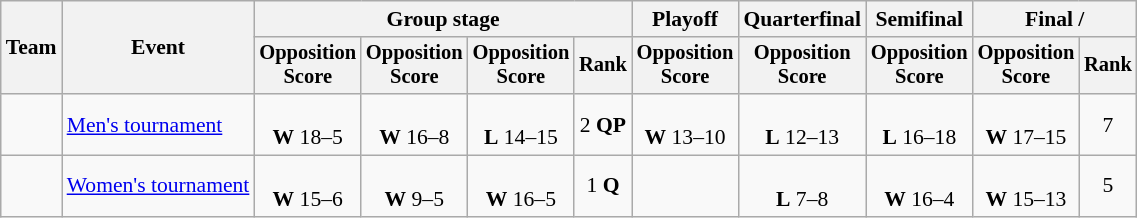<table class="wikitable" style="text-align:center; font-size:90%;">
<tr>
<th rowspan=2>Team</th>
<th rowspan=2>Event</th>
<th colspan=4>Group stage</th>
<th>Playoff</th>
<th>Quarterfinal</th>
<th>Semifinal</th>
<th colspan=2>Final / </th>
</tr>
<tr style=font-size:95%>
<th>Opposition<br>Score</th>
<th>Opposition<br>Score</th>
<th>Opposition<br>Score</th>
<th>Rank</th>
<th>Opposition<br>Score</th>
<th>Opposition<br>Score</th>
<th>Opposition<br>Score</th>
<th>Opposition<br>Score</th>
<th>Rank</th>
</tr>
<tr>
<td align=left></td>
<td align=left><a href='#'>Men's tournament</a></td>
<td><br> <strong>W</strong> 18–5</td>
<td><br> <strong>W</strong> 16–8</td>
<td><br> <strong>L</strong> 14–15</td>
<td>2 <strong>QP</strong></td>
<td><br> <strong>W</strong> 13–10</td>
<td><br> <strong>L</strong> 12–13</td>
<td><br> <strong>L</strong> 16–18</td>
<td><br> <strong>W</strong> 17–15</td>
<td>7</td>
</tr>
<tr>
<td align=left></td>
<td align=left><a href='#'>Women's tournament</a></td>
<td><br> <strong>W</strong> 15–6</td>
<td><br> <strong>W</strong> 9–5</td>
<td><br> <strong>W</strong> 16–5</td>
<td>1 <strong>Q</strong></td>
<td></td>
<td><br> <strong>L</strong> 7–8</td>
<td><br> <strong>W</strong> 16–4</td>
<td><br> <strong>W</strong> 15–13</td>
<td>5</td>
</tr>
</table>
